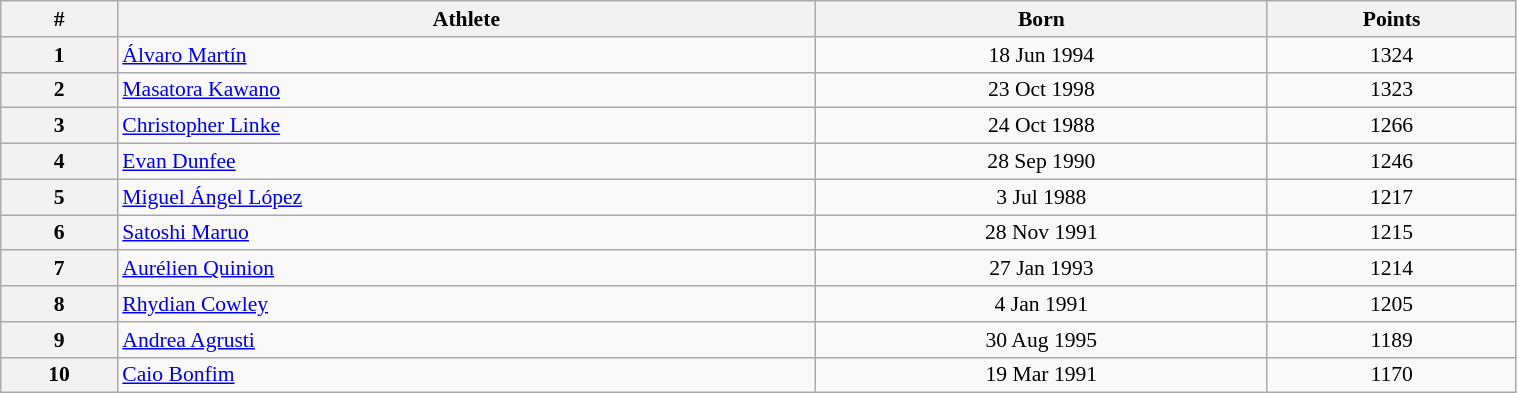<table class="wikitable" width=80% style="font-size:90%; text-align:center;">
<tr>
<th>#</th>
<th>Athlete</th>
<th>Born</th>
<th>Points</th>
</tr>
<tr>
<th>1</th>
<td align=left> <a href='#'>Álvaro Martín</a></td>
<td>18 Jun 1994</td>
<td>1324</td>
</tr>
<tr>
<th>2</th>
<td align=left> <a href='#'>Masatora Kawano</a></td>
<td>23 Oct 1998</td>
<td>1323</td>
</tr>
<tr>
<th>3</th>
<td align=left> <a href='#'>Christopher Linke</a></td>
<td>24 Oct 1988</td>
<td>1266</td>
</tr>
<tr>
<th>4</th>
<td align=left> <a href='#'>Evan Dunfee</a></td>
<td>28 Sep 1990</td>
<td>1246</td>
</tr>
<tr>
<th>5</th>
<td align=left> <a href='#'>Miguel Ángel López</a></td>
<td>3 Jul 1988</td>
<td>1217</td>
</tr>
<tr>
<th>6</th>
<td align=left> <a href='#'>Satoshi Maruo</a></td>
<td>28 Nov 1991</td>
<td>1215</td>
</tr>
<tr>
<th>7</th>
<td align=left> <a href='#'>Aurélien Quinion</a></td>
<td>27 Jan 1993</td>
<td>1214</td>
</tr>
<tr>
<th>8</th>
<td align=left> <a href='#'>Rhydian Cowley</a></td>
<td>4 Jan 1991</td>
<td>1205</td>
</tr>
<tr>
<th>9</th>
<td align=left> <a href='#'>Andrea Agrusti</a></td>
<td>30 Aug 1995</td>
<td>1189</td>
</tr>
<tr>
<th>10</th>
<td align=left> <a href='#'>Caio Bonfim</a></td>
<td>19 Mar 1991</td>
<td>1170</td>
</tr>
</table>
